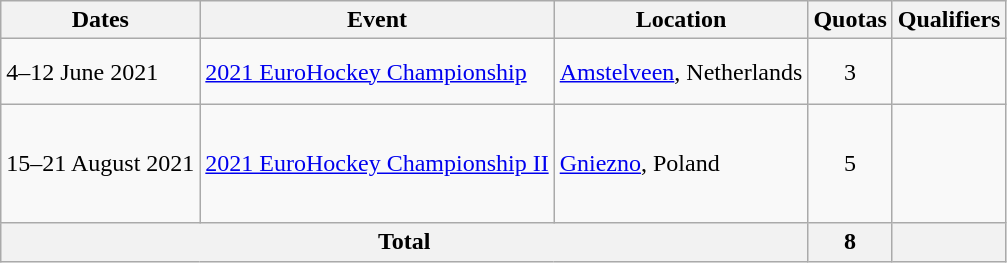<table class="wikitable">
<tr>
<th>Dates</th>
<th>Event</th>
<th>Location</th>
<th>Quotas</th>
<th>Qualifiers</th>
</tr>
<tr>
<td>4–12 June 2021</td>
<td><a href='#'>2021 EuroHockey Championship</a></td>
<td><a href='#'>Amstelveen</a>, Netherlands</td>
<td align=center>3</td>
<td><br><br></td>
</tr>
<tr>
<td>15–21 August 2021</td>
<td><a href='#'>2021 EuroHockey Championship II</a></td>
<td><a href='#'>Gniezno</a>, Poland</td>
<td align=center>5</td>
<td><br><br><br><br></td>
</tr>
<tr>
<th colspan=3>Total</th>
<th>8</th>
<th></th>
</tr>
</table>
